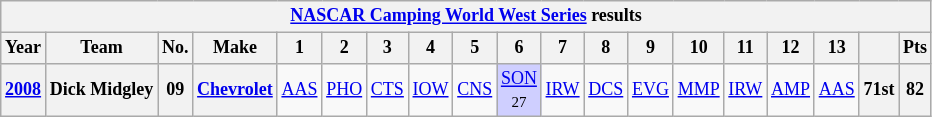<table class="wikitable" style="text-align:center; font-size:75%">
<tr>
<th colspan=23><a href='#'>NASCAR Camping World West Series</a> results</th>
</tr>
<tr>
<th>Year</th>
<th>Team</th>
<th>No.</th>
<th>Make</th>
<th>1</th>
<th>2</th>
<th>3</th>
<th>4</th>
<th>5</th>
<th>6</th>
<th>7</th>
<th>8</th>
<th>9</th>
<th>10</th>
<th>11</th>
<th>12</th>
<th>13</th>
<th></th>
<th>Pts</th>
</tr>
<tr>
<th><a href='#'>2008</a></th>
<th>Dick Midgley</th>
<th>09</th>
<th><a href='#'>Chevrolet</a></th>
<td><a href='#'>AAS</a></td>
<td><a href='#'>PHO</a></td>
<td><a href='#'>CTS</a></td>
<td><a href='#'>IOW</a></td>
<td><a href='#'>CNS</a></td>
<td style="background:#CFCFFF;"><a href='#'>SON</a><br><small>27</small></td>
<td><a href='#'>IRW</a></td>
<td><a href='#'>DCS</a></td>
<td><a href='#'>EVG</a></td>
<td><a href='#'>MMP</a></td>
<td><a href='#'>IRW</a></td>
<td><a href='#'>AMP</a></td>
<td><a href='#'>AAS</a></td>
<th>71st</th>
<th>82</th>
</tr>
</table>
